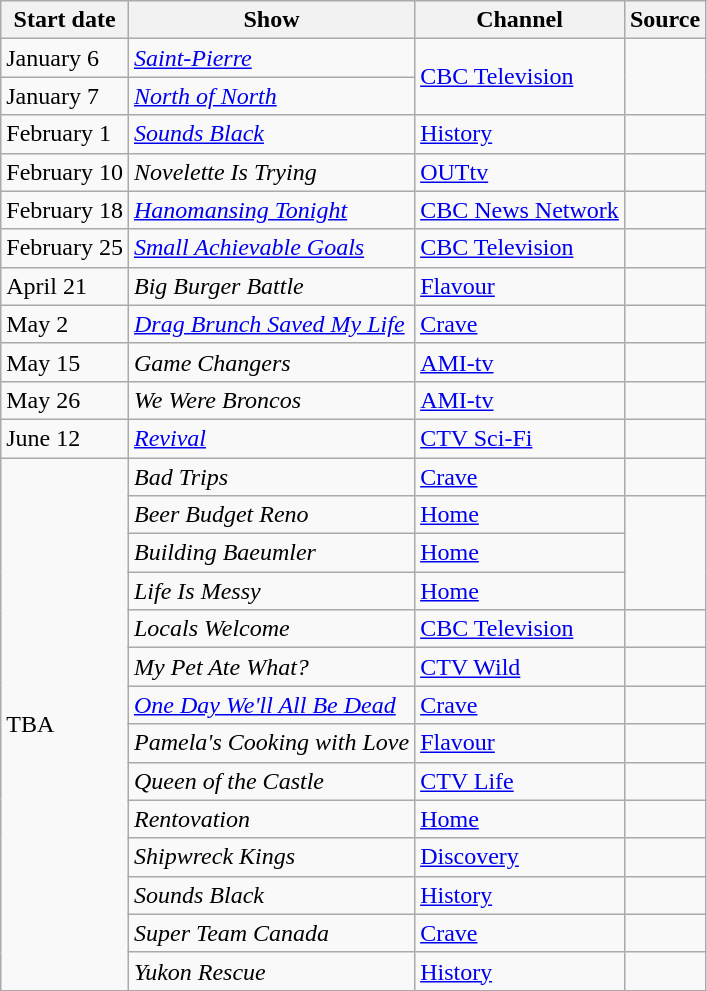<table class="wikitable">
<tr>
<th>Start date</th>
<th>Show</th>
<th>Channel</th>
<th>Source</th>
</tr>
<tr>
<td>January 6</td>
<td><em><a href='#'>Saint-Pierre</a></em></td>
<td rowspan=2><a href='#'>CBC Television</a></td>
<td rowspan=2></td>
</tr>
<tr>
<td>January 7</td>
<td><em><a href='#'>North of North</a></em></td>
</tr>
<tr>
<td>February 1</td>
<td><em><a href='#'>Sounds Black</a></em></td>
<td><a href='#'>History</a></td>
<td></td>
</tr>
<tr>
<td>February 10</td>
<td><em>Novelette Is Trying</em></td>
<td><a href='#'>OUTtv</a></td>
<td></td>
</tr>
<tr>
<td>February 18</td>
<td><em><a href='#'>Hanomansing Tonight</a></em></td>
<td><a href='#'>CBC News Network</a></td>
<td></td>
</tr>
<tr>
<td>February 25</td>
<td><em><a href='#'>Small Achievable Goals</a></em></td>
<td><a href='#'>CBC Television</a></td>
<td></td>
</tr>
<tr>
<td>April 21</td>
<td><em>Big Burger Battle</em></td>
<td><a href='#'>Flavour</a></td>
<td></td>
</tr>
<tr>
<td>May 2</td>
<td><em><a href='#'>Drag Brunch Saved My Life</a></em></td>
<td><a href='#'>Crave</a></td>
<td></td>
</tr>
<tr>
<td>May 15</td>
<td><em>Game Changers</em></td>
<td><a href='#'>AMI-tv</a></td>
<td></td>
</tr>
<tr>
<td>May 26</td>
<td><em>We Were Broncos</em></td>
<td><a href='#'>AMI-tv</a></td>
<td></td>
</tr>
<tr>
<td>June 12</td>
<td><em><a href='#'>Revival</a></em></td>
<td><a href='#'>CTV Sci-Fi</a></td>
<td></td>
</tr>
<tr>
<td rowspan=14>TBA</td>
<td><em>Bad Trips</em></td>
<td><a href='#'>Crave</a></td>
<td></td>
</tr>
<tr>
<td><em>Beer Budget Reno</em></td>
<td><a href='#'>Home</a></td>
<td rowspan=3></td>
</tr>
<tr>
<td><em>Building Baeumler</em></td>
<td><a href='#'>Home</a></td>
</tr>
<tr>
<td><em>Life Is Messy</em></td>
<td><a href='#'>Home</a></td>
</tr>
<tr>
<td><em>Locals Welcome</em></td>
<td><a href='#'>CBC Television</a></td>
<td></td>
</tr>
<tr>
<td><em>My Pet Ate What?</em></td>
<td><a href='#'>CTV Wild</a></td>
<td></td>
</tr>
<tr>
<td><em><a href='#'>One Day We'll All Be Dead</a></em></td>
<td><a href='#'>Crave</a></td>
<td></td>
</tr>
<tr>
<td><em>Pamela's Cooking with Love</em></td>
<td><a href='#'>Flavour</a></td>
<td></td>
</tr>
<tr>
<td><em>Queen of the Castle</em></td>
<td><a href='#'>CTV Life</a></td>
<td></td>
</tr>
<tr>
<td><em>Rentovation</em></td>
<td><a href='#'>Home</a></td>
<td></td>
</tr>
<tr>
<td><em>Shipwreck Kings</em></td>
<td><a href='#'>Discovery</a></td>
<td></td>
</tr>
<tr>
<td><em>Sounds Black</em></td>
<td><a href='#'>History</a></td>
<td></td>
</tr>
<tr>
<td><em>Super Team Canada</em></td>
<td><a href='#'>Crave</a></td>
<td></td>
</tr>
<tr>
<td><em>Yukon Rescue</em></td>
<td><a href='#'>History</a></td>
<td></td>
</tr>
</table>
